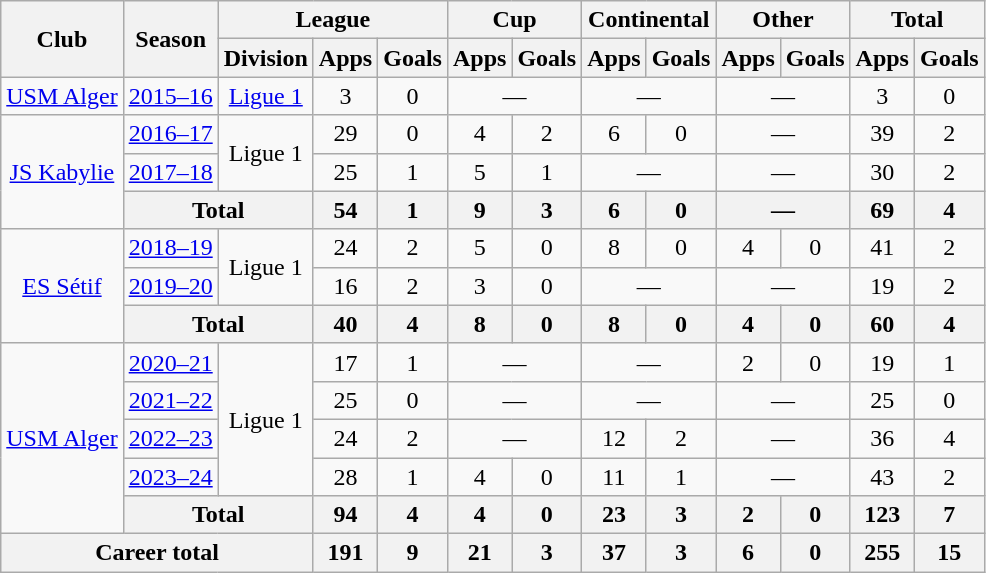<table class="wikitable" style="text-align: center;">
<tr>
<th rowspan="2">Club</th>
<th rowspan="2">Season</th>
<th colspan="3">League</th>
<th colspan="2">Cup</th>
<th colspan="2">Continental</th>
<th colspan="2">Other</th>
<th colspan="2">Total</th>
</tr>
<tr>
<th>Division</th>
<th>Apps</th>
<th>Goals</th>
<th>Apps</th>
<th>Goals</th>
<th>Apps</th>
<th>Goals</th>
<th>Apps</th>
<th>Goals</th>
<th>Apps</th>
<th>Goals</th>
</tr>
<tr>
<td><a href='#'>USM Alger</a></td>
<td><a href='#'>2015–16</a></td>
<td><a href='#'>Ligue 1</a></td>
<td>3</td>
<td>0</td>
<td colspan=2>—</td>
<td colspan=2>—</td>
<td colspan=2>—</td>
<td>3</td>
<td>0</td>
</tr>
<tr>
<td rowspan=3><a href='#'>JS Kabylie</a></td>
<td><a href='#'>2016–17</a></td>
<td rowspan=2>Ligue 1</td>
<td>29</td>
<td>0</td>
<td>4</td>
<td>2</td>
<td>6</td>
<td>0</td>
<td colspan=2>—</td>
<td>39</td>
<td>2</td>
</tr>
<tr>
<td><a href='#'>2017–18</a></td>
<td>25</td>
<td>1</td>
<td>5</td>
<td>1</td>
<td colspan=2>—</td>
<td colspan=2>—</td>
<td>30</td>
<td>2</td>
</tr>
<tr>
<th colspan="2">Total</th>
<th>54</th>
<th>1</th>
<th>9</th>
<th>3</th>
<th>6</th>
<th>0</th>
<th colspan=2>—</th>
<th>69</th>
<th>4</th>
</tr>
<tr>
<td rowspan=3><a href='#'>ES Sétif</a></td>
<td><a href='#'>2018–19</a></td>
<td rowspan=2>Ligue 1</td>
<td>24</td>
<td>2</td>
<td>5</td>
<td>0</td>
<td>8</td>
<td>0</td>
<td>4</td>
<td>0</td>
<td>41</td>
<td>2</td>
</tr>
<tr>
<td><a href='#'>2019–20</a></td>
<td>16</td>
<td>2</td>
<td>3</td>
<td>0</td>
<td colspan=2>—</td>
<td colspan=2>—</td>
<td>19</td>
<td>2</td>
</tr>
<tr>
<th colspan="2">Total</th>
<th>40</th>
<th>4</th>
<th>8</th>
<th>0</th>
<th>8</th>
<th>0</th>
<th>4</th>
<th>0</th>
<th>60</th>
<th>4</th>
</tr>
<tr>
<td rowspan=5><a href='#'>USM Alger</a></td>
<td><a href='#'>2020–21</a></td>
<td rowspan=4>Ligue 1</td>
<td>17</td>
<td>1</td>
<td colspan=2>—</td>
<td colspan=2>—</td>
<td>2</td>
<td>0</td>
<td>19</td>
<td>1</td>
</tr>
<tr>
<td><a href='#'>2021–22</a></td>
<td>25</td>
<td>0</td>
<td colspan=2>—</td>
<td colspan=2>—</td>
<td colspan=2>—</td>
<td>25</td>
<td>0</td>
</tr>
<tr>
<td><a href='#'>2022–23</a></td>
<td>24</td>
<td>2</td>
<td colspan=2>—</td>
<td>12</td>
<td>2</td>
<td colspan=2>—</td>
<td>36</td>
<td>4</td>
</tr>
<tr>
<td><a href='#'>2023–24</a></td>
<td>28</td>
<td>1</td>
<td>4</td>
<td>0</td>
<td>11</td>
<td>1</td>
<td colspan=2>—</td>
<td>43</td>
<td>2</td>
</tr>
<tr>
<th colspan="2">Total</th>
<th>94</th>
<th>4</th>
<th>4</th>
<th>0</th>
<th>23</th>
<th>3</th>
<th>2</th>
<th>0</th>
<th>123</th>
<th>7</th>
</tr>
<tr>
<th colspan="3">Career total</th>
<th>191</th>
<th>9</th>
<th>21</th>
<th>3</th>
<th>37</th>
<th>3</th>
<th>6</th>
<th>0</th>
<th>255</th>
<th>15</th>
</tr>
</table>
